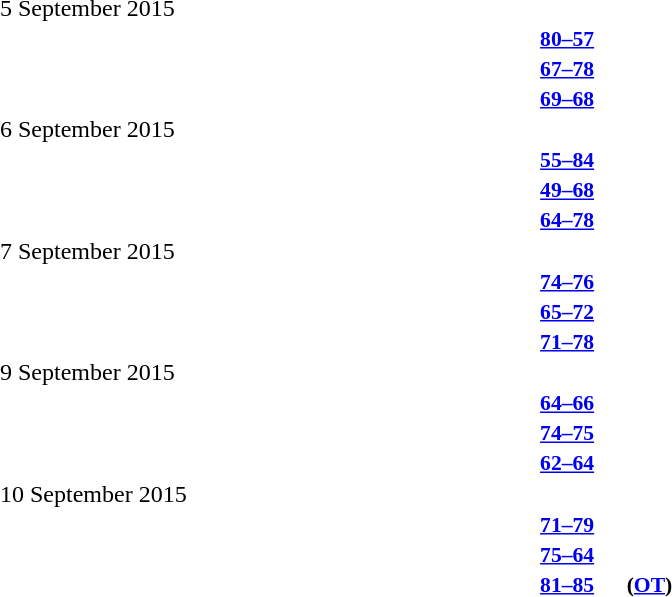<table style="width:100%;" cellspacing="1">
<tr>
<th width=25%></th>
<th width=2%></th>
<th width=6%></th>
<th width=2%></th>
<th width=25%></th>
</tr>
<tr>
<td>5 September 2015</td>
</tr>
<tr style=font-size:90%>
<td align=right><strong></strong></td>
<td></td>
<td align=center><strong><a href='#'>80–57</a></strong></td>
<td></td>
<td><strong></strong></td>
<td></td>
</tr>
<tr style=font-size:90%>
<td align=right><strong></strong></td>
<td></td>
<td align=center><strong><a href='#'>67–78</a></strong></td>
<td></td>
<td><strong></strong></td>
<td></td>
</tr>
<tr style=font-size:90%>
<td align=right><strong></strong></td>
<td></td>
<td align=center><strong><a href='#'>69–68</a></strong></td>
<td></td>
<td><strong></strong></td>
<td></td>
</tr>
<tr>
<td>6 September 2015</td>
</tr>
<tr style=font-size:90%>
<td align=right><strong></strong></td>
<td></td>
<td align=center><strong><a href='#'>55–84</a></strong></td>
<td></td>
<td><strong></strong></td>
<td></td>
</tr>
<tr style=font-size:90%>
<td align=right><strong></strong></td>
<td></td>
<td align=center><strong><a href='#'>49–68</a></strong></td>
<td></td>
<td><strong></strong></td>
<td></td>
</tr>
<tr style=font-size:90%>
<td align=right><strong></strong></td>
<td></td>
<td align=center><strong><a href='#'>64–78</a></strong></td>
<td></td>
<td><strong></strong></td>
<td></td>
</tr>
<tr>
<td>7 September 2015</td>
</tr>
<tr style=font-size:90%>
<td align=right><strong></strong></td>
<td></td>
<td align=center><strong><a href='#'>74–76</a></strong></td>
<td></td>
<td><strong></strong></td>
<td></td>
</tr>
<tr style=font-size:90%>
<td align=right><strong></strong></td>
<td></td>
<td align=center><strong><a href='#'>65–72</a></strong></td>
<td></td>
<td><strong></strong></td>
<td></td>
</tr>
<tr style=font-size:90%>
<td align=right><strong></strong></td>
<td></td>
<td align=center><strong><a href='#'>71–78</a></strong></td>
<td></td>
<td><strong></strong></td>
<td></td>
</tr>
<tr>
<td>9 September 2015</td>
</tr>
<tr style=font-size:90%>
<td align=right><strong></strong></td>
<td></td>
<td align=center><strong><a href='#'>64–66</a></strong></td>
<td></td>
<td><strong></strong></td>
<td></td>
</tr>
<tr style=font-size:90%>
<td align=right><strong></strong></td>
<td></td>
<td align=center><strong><a href='#'>74–75</a></strong></td>
<td></td>
<td><strong></strong></td>
<td></td>
</tr>
<tr style=font-size:90%>
<td align=right><strong></strong></td>
<td></td>
<td align=center><strong><a href='#'>62–64</a></strong></td>
<td></td>
<td><strong></strong></td>
<td></td>
</tr>
<tr>
<td>10 September 2015</td>
</tr>
<tr style=font-size:90%>
<td align=right><strong></strong></td>
<td></td>
<td align=center><strong><a href='#'>71–79</a></strong></td>
<td></td>
<td><strong></strong></td>
<td></td>
</tr>
<tr style=font-size:90%>
<td align=right><strong></strong></td>
<td></td>
<td align=center><strong><a href='#'>75–64</a></strong></td>
<td></td>
<td><strong></strong></td>
<td></td>
</tr>
<tr style=font-size:90%>
<td align=right><strong></strong></td>
<td></td>
<td align=center><strong><a href='#'>81–85</a></strong></td>
<td><strong>(<a href='#'>OT</a>)</strong></td>
<td><strong></strong></td>
<td></td>
</tr>
</table>
